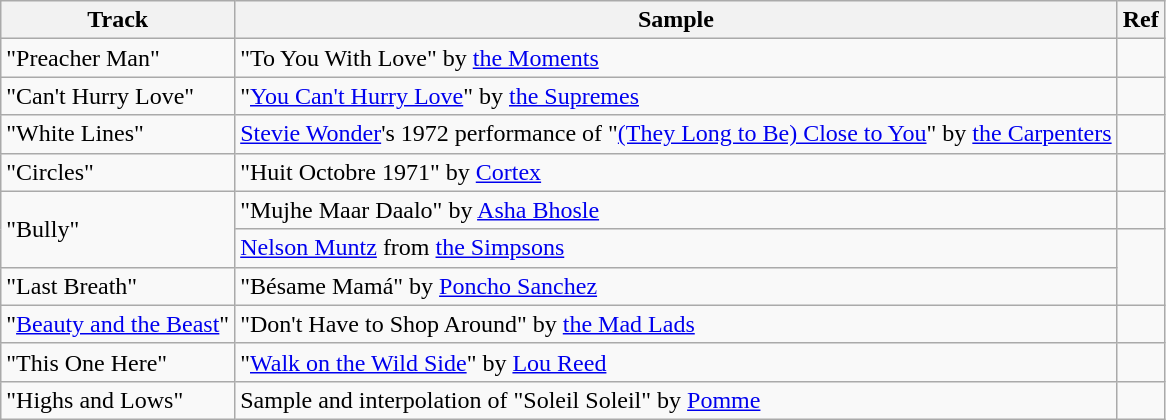<table class="wikitable">
<tr>
<th>Track</th>
<th>Sample</th>
<th>Ref</th>
</tr>
<tr>
<td>"Preacher Man"</td>
<td>"To You With Love" by <a href='#'>the Moments</a></td>
<td></td>
</tr>
<tr>
<td>"Can't Hurry Love"</td>
<td>"<a href='#'>You Can't Hurry Love</a>" by <a href='#'>the Supremes</a></td>
<td></td>
</tr>
<tr>
<td>"White Lines"</td>
<td><a href='#'>Stevie Wonder</a>'s 1972 performance of "<a href='#'>(They Long to Be) Close to You</a>" by <a href='#'>the Carpenters</a></td>
<td></td>
</tr>
<tr>
<td>"Circles"</td>
<td>"Huit Octobre 1971" by <a href='#'>Cortex</a></td>
<td></td>
</tr>
<tr>
<td rowspan="2">"Bully"</td>
<td>"Mujhe Maar Daalo" by <a href='#'>Asha Bhosle</a></td>
<td></td>
</tr>
<tr>
<td><a href='#'>Nelson Muntz</a> from <a href='#'>the Simpsons</a></td>
<td rowspan="2"></td>
</tr>
<tr>
<td>"Last Breath"</td>
<td>"Bésame Mamá" by <a href='#'>Poncho Sanchez</a></td>
</tr>
<tr>
<td>"<a href='#'>Beauty and the Beast</a>"</td>
<td>"Don't Have to Shop Around" by <a href='#'>the Mad Lads</a></td>
<td></td>
</tr>
<tr>
<td>"This One Here"</td>
<td>"<a href='#'>Walk on the Wild Side</a>" by <a href='#'>Lou Reed</a></td>
<td></td>
</tr>
<tr>
<td>"Highs and Lows"</td>
<td>Sample and interpolation of "Soleil Soleil" by <a href='#'>Pomme</a></td>
<td></td>
</tr>
</table>
